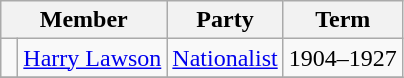<table class="wikitable">
<tr>
<th colspan="2">Member</th>
<th>Party</th>
<th>Term</th>
</tr>
<tr>
<td> </td>
<td><a href='#'>Harry Lawson</a></td>
<td><a href='#'>Nationalist</a></td>
<td>1904–1927</td>
</tr>
<tr>
</tr>
</table>
